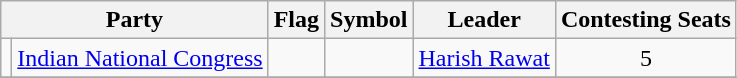<table class="wikitable" style="text-align:center">
<tr>
<th colspan="2">Party</th>
<th>Flag</th>
<th>Symbol</th>
<th>Leader</th>
<th>Contesting Seats</th>
</tr>
<tr>
<td></td>
<td><a href='#'>Indian National Congress</a></td>
<td></td>
<td></td>
<td><a href='#'>Harish Rawat</a></td>
<td>5</td>
</tr>
<tr>
</tr>
</table>
